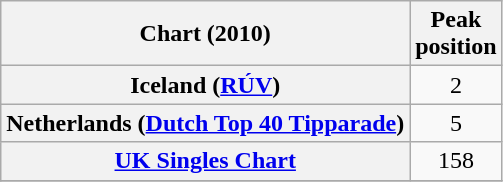<table class="wikitable sortable plainrowheaders" style="text-align:center">
<tr>
<th scope="col">Chart (2010)</th>
<th scope="col">Peak<br>position</th>
</tr>
<tr>
<th scope="row">Iceland (<a href='#'>RÚV</a>)</th>
<td style="text-align:center;">2</td>
</tr>
<tr>
<th scope="row">Netherlands (<a href='#'>Dutch Top 40 Tipparade</a>)</th>
<td align="center">5</td>
</tr>
<tr>
<th scope="row"><a href='#'>UK Singles Chart</a></th>
<td align="center">158</td>
</tr>
<tr>
</tr>
</table>
